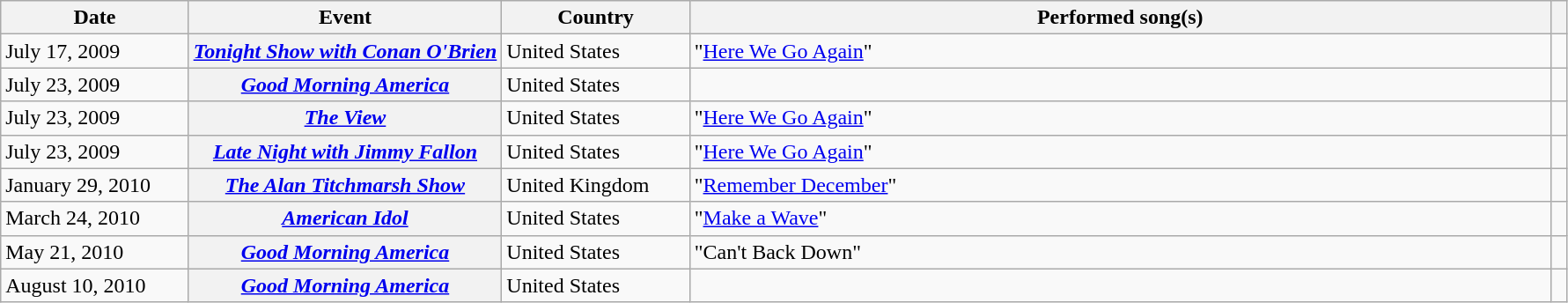<table class="wikitable sortable plainrowheaders">
<tr>
<th style="width:12%;">Date</th>
<th style="width:20%;">Event</th>
<th style="width:12%;">Country</th>
<th>Performed song(s)</th>
<th style="width:1%;"></th>
</tr>
<tr>
<td>July 17, 2009</td>
<th scope="row"><em><a href='#'>Tonight Show with Conan O'Brien</a></em></th>
<td>United States</td>
<td>"<a href='#'>Here We Go Again</a>"</td>
<td align="center"></td>
</tr>
<tr>
<td>July 23, 2009</td>
<th scope="row"><em><a href='#'>Good Morning America</a></em></th>
<td>United States</td>
<td></td>
<td align="center"></td>
</tr>
<tr>
<td>July 23, 2009</td>
<th scope="row"><em><a href='#'>The View</a></em></th>
<td>United States</td>
<td>"<a href='#'>Here We Go Again</a>"</td>
<td align="center"></td>
</tr>
<tr>
<td>July 23, 2009</td>
<th scope="row"><em><a href='#'>Late Night with Jimmy Fallon</a></em></th>
<td>United States</td>
<td>"<a href='#'>Here We Go Again</a>"</td>
<td align="center"></td>
</tr>
<tr>
<td>January 29, 2010</td>
<th scope="row"><em><a href='#'>The Alan Titchmarsh Show</a></em></th>
<td>United Kingdom</td>
<td>"<a href='#'>Remember December</a>"</td>
<td align="center"></td>
</tr>
<tr>
<td>March 24, 2010</td>
<th scope="row"><em><a href='#'>American Idol</a></em></th>
<td>United States</td>
<td>"<a href='#'>Make a Wave</a>" </td>
<td align="center"></td>
</tr>
<tr>
<td>May 21, 2010</td>
<th scope="row"><em><a href='#'>Good Morning America</a></em></th>
<td>United States</td>
<td>"Can't Back Down"</td>
<td align="center"></td>
</tr>
<tr>
<td>August 10, 2010</td>
<th scope="row"><em><a href='#'>Good Morning America</a></em></th>
<td>United States</td>
<td></td>
<td></td>
</tr>
</table>
